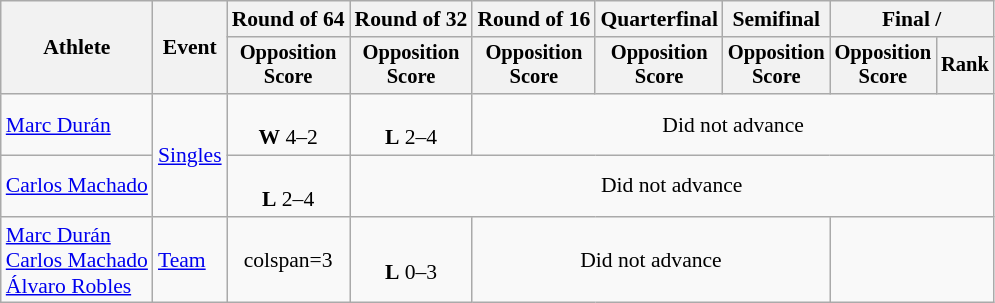<table class=wikitable style="font-size:90%">
<tr>
<th rowspan=2>Athlete</th>
<th rowspan=2>Event</th>
<th>Round of 64</th>
<th>Round of 32</th>
<th>Round of 16</th>
<th>Quarterfinal</th>
<th>Semifinal</th>
<th colspan=2>Final / </th>
</tr>
<tr style="font-size:95%">
<th>Opposition<br>Score</th>
<th>Opposition<br>Score</th>
<th>Opposition<br>Score</th>
<th>Opposition<br>Score</th>
<th>Opposition<br>Score</th>
<th>Opposition<br>Score</th>
<th>Rank</th>
</tr>
<tr align=center>
<td align=left><a href='#'>Marc Durán</a></td>
<td align=left rowspan=2><a href='#'>Singles</a></td>
<td><br><strong>W</strong> 4–2</td>
<td><br><strong>L</strong> 2–4</td>
<td colspan=5>Did not advance</td>
</tr>
<tr align=center>
<td align=left><a href='#'>Carlos Machado</a></td>
<td><br><strong>L</strong> 2–4</td>
<td colspan=6>Did not advance</td>
</tr>
<tr align=center>
<td align=left><a href='#'>Marc Durán</a><br><a href='#'>Carlos Machado</a><br><a href='#'>Álvaro Robles</a></td>
<td align=left><a href='#'>Team</a></td>
<td>colspan=3 </td>
<td><br><strong>L</strong> 0–3</td>
<td colspan=3>Did not advance</td>
</tr>
</table>
